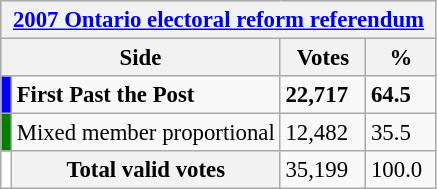<table class="wikitable" style="font-size: 95%; clear:both">
<tr style="background-color:#E9E9E9">
<th colspan=4><a href='#'>2007 Ontario electoral reform referendum</a></th>
</tr>
<tr style="background-color:#E9E9E9">
<th colspan=2 style="width: 130px">Side</th>
<th style="width: 50px">Votes</th>
<th style="width: 40px">%</th>
</tr>
<tr>
<td bgcolor="blue"></td>
<td><strong>First Past the Post</strong></td>
<td><strong>22,717</strong></td>
<td><strong>64.5</strong></td>
</tr>
<tr>
<td bgcolor="green"></td>
<td>Mixed member proportional</td>
<td>12,482</td>
<td>35.5</td>
</tr>
<tr>
<td bgcolor="white"></td>
<th>Total valid votes</th>
<td>35,199</td>
<td>100.0</td>
</tr>
</table>
